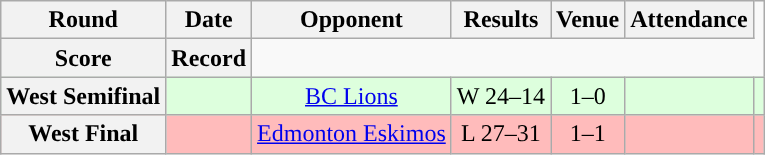<table class="wikitable" style="text-align:center">
<tr>
<th>Round</th>
<th>Date</th>
<th>Opponent</th>
<th>Results</th>
<th>Venue</th>
<th>Attendance</th>
</tr>
<tr>
<th>Score</th>
<th>Record</th>
</tr>
<tr style="background:#ddffdd">
<th>West Semifinal</th>
<td></td>
<td><a href='#'>BC Lions</a></td>
<td>W 24–14</td>
<td>1–0</td>
<td></td>
<td></td>
</tr>
<tr style="background:#ffbbbb">
<th>West Final</th>
<td></td>
<td><a href='#'>Edmonton Eskimos</a></td>
<td>L 27–31</td>
<td>1–1</td>
<td></td>
<td></td>
</tr>
</table>
